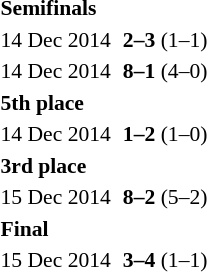<table style="font-size:90%; margin: 0 auto;">
<tr>
<td><strong>Semifinals</strong></td>
</tr>
<tr>
<td>14 Dec 2014</td>
<td align="right"></td>
<td align="center"><strong>2–3</strong> (1–1)</td>
<td><strong></strong></td>
</tr>
<tr>
<td>14 Dec 2014</td>
<td align="right"><strong></strong></td>
<td align="center"><strong>8–1</strong> (4–0)</td>
<td></td>
</tr>
<tr>
<td><strong>5th place</strong></td>
</tr>
<tr>
<td>14 Dec 2014</td>
<td align="right"></td>
<td align="center"><strong>1–2</strong> (1–0)</td>
<td><strong></strong></td>
</tr>
<tr>
<td><strong>3rd place</strong></td>
</tr>
<tr>
<td>15 Dec 2014</td>
<td align="right"><strong></strong></td>
<td align="center"><strong>8–2</strong> (5–2)</td>
<td></td>
</tr>
<tr>
<td><strong>Final</strong></td>
</tr>
<tr>
<td>15 Dec 2014</td>
<td align="right"></td>
<td align="center"><strong>3–4</strong> (1–1)</td>
<td><strong></strong></td>
</tr>
</table>
